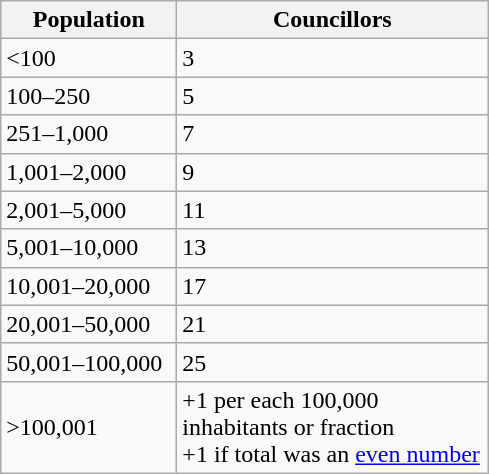<table class="wikitable" style="text-align:left;">
<tr>
<th width="110">Population</th>
<th width="200">Councillors</th>
</tr>
<tr>
<td><100</td>
<td>3</td>
</tr>
<tr>
<td>100–250</td>
<td>5</td>
</tr>
<tr>
<td>251–1,000</td>
<td>7</td>
</tr>
<tr>
<td>1,001–2,000</td>
<td>9</td>
</tr>
<tr>
<td>2,001–5,000</td>
<td>11</td>
</tr>
<tr>
<td>5,001–10,000</td>
<td>13</td>
</tr>
<tr>
<td>10,001–20,000</td>
<td>17</td>
</tr>
<tr>
<td>20,001–50,000</td>
<td>21</td>
</tr>
<tr>
<td>50,001–100,000</td>
<td>25</td>
</tr>
<tr>
<td>>100,001</td>
<td>+1 per each 100,000 inhabitants or fraction<br>+1 if total was an <a href='#'>even number</a></td>
</tr>
</table>
